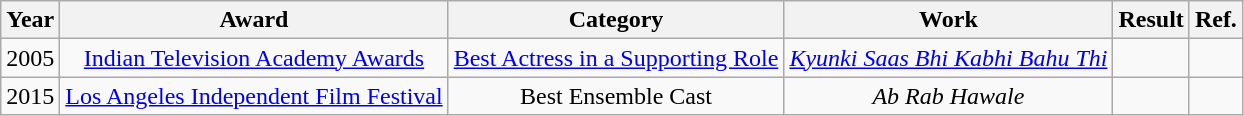<table class="wikitable" style="text-align:center;">
<tr>
<th>Year</th>
<th>Award</th>
<th>Category</th>
<th>Work</th>
<th>Result</th>
<th>Ref.</th>
</tr>
<tr>
<td>2005</td>
<td><a href='#'>Indian Television Academy Awards</a></td>
<td><a href='#'>Best Actress in a Supporting Role</a></td>
<td><em><a href='#'>Kyunki Saas Bhi Kabhi Bahu Thi</a></em></td>
<td></td>
<td></td>
</tr>
<tr>
<td>2015</td>
<td><a href='#'>Los Angeles Independent Film Festival</a></td>
<td>Best Ensemble Cast</td>
<td><em>Ab Rab Hawale</em></td>
<td></td>
<td></td>
</tr>
</table>
